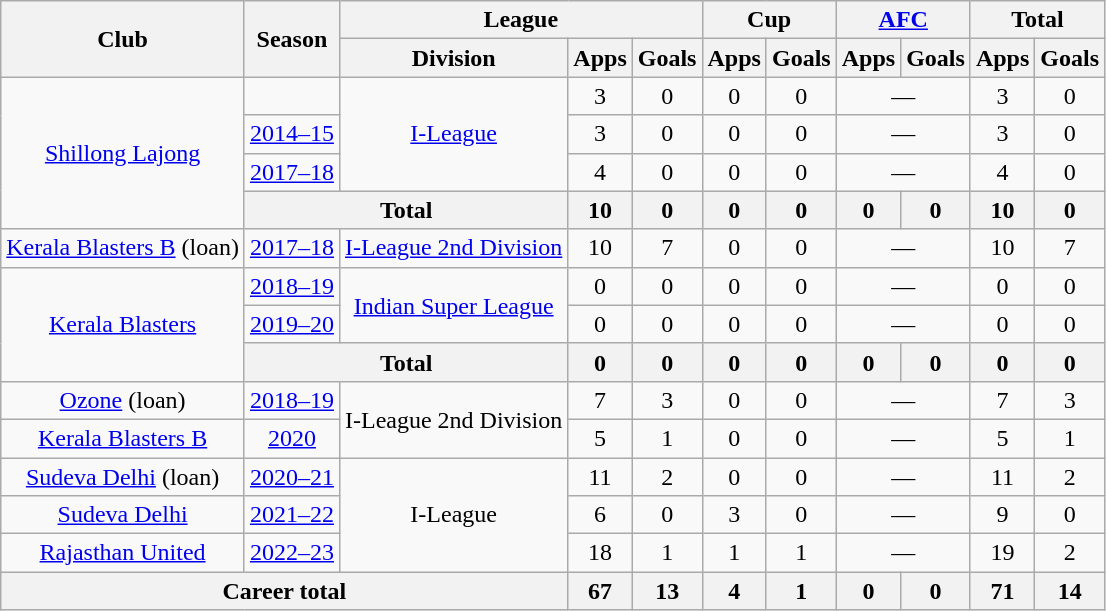<table class="wikitable" style="text-align: center;">
<tr>
<th rowspan="2">Club</th>
<th rowspan="2">Season</th>
<th colspan="3">League</th>
<th colspan="2">Cup</th>
<th colspan="2"><a href='#'>AFC</a></th>
<th colspan="2">Total</th>
</tr>
<tr>
<th>Division</th>
<th>Apps</th>
<th>Goals</th>
<th>Apps</th>
<th>Goals</th>
<th>Apps</th>
<th>Goals</th>
<th>Apps</th>
<th>Goals</th>
</tr>
<tr>
<td rowspan="4"><a href='#'>Shillong Lajong</a></td>
<td></td>
<td rowspan="3"><a href='#'>I-League</a></td>
<td>3</td>
<td>0</td>
<td>0</td>
<td>0</td>
<td colspan="2">—</td>
<td>3</td>
<td>0</td>
</tr>
<tr>
<td><a href='#'>2014–15</a></td>
<td>3</td>
<td>0</td>
<td>0</td>
<td>0</td>
<td colspan="2">—</td>
<td>3</td>
<td>0</td>
</tr>
<tr>
<td><a href='#'>2017–18</a></td>
<td>4</td>
<td>0</td>
<td>0</td>
<td>0</td>
<td colspan="2">—</td>
<td>4</td>
<td>0</td>
</tr>
<tr>
<th colspan="2">Total</th>
<th>10</th>
<th>0</th>
<th>0</th>
<th>0</th>
<th>0</th>
<th>0</th>
<th>10</th>
<th>0</th>
</tr>
<tr>
<td rowspan="1"><a href='#'>Kerala Blasters B</a> (loan)</td>
<td><a href='#'>2017–18</a></td>
<td rowspan="1"><a href='#'>I-League 2nd Division</a></td>
<td>10</td>
<td>7</td>
<td>0</td>
<td>0</td>
<td colspan="2">—</td>
<td>10</td>
<td>7</td>
</tr>
<tr>
<td rowspan="3"><a href='#'>Kerala Blasters</a></td>
<td><a href='#'>2018–19</a></td>
<td rowspan="2"><a href='#'>Indian Super League</a></td>
<td>0</td>
<td>0</td>
<td>0</td>
<td>0</td>
<td colspan="2">—</td>
<td>0</td>
<td>0</td>
</tr>
<tr>
<td><a href='#'>2019–20</a></td>
<td>0</td>
<td>0</td>
<td>0</td>
<td>0</td>
<td colspan="2">—</td>
<td>0</td>
<td>0</td>
</tr>
<tr>
<th colspan="2">Total</th>
<th>0</th>
<th>0</th>
<th>0</th>
<th>0</th>
<th>0</th>
<th>0</th>
<th>0</th>
<th>0</th>
</tr>
<tr>
<td rowspan="1"><a href='#'>Ozone</a> (loan)</td>
<td><a href='#'>2018–19</a></td>
<td rowspan="2">I-League 2nd Division</td>
<td>7</td>
<td>3</td>
<td>0</td>
<td>0</td>
<td colspan="2">—</td>
<td>7</td>
<td>3</td>
</tr>
<tr>
<td rowspan="1"><a href='#'>Kerala Blasters B</a></td>
<td><a href='#'>2020</a></td>
<td>5</td>
<td>1</td>
<td>0</td>
<td>0</td>
<td colspan="2">—</td>
<td>5</td>
<td>1</td>
</tr>
<tr>
<td rowspan="1"><a href='#'>Sudeva Delhi</a> (loan)</td>
<td><a href='#'>2020–21</a></td>
<td rowspan="3">I-League</td>
<td>11</td>
<td>2</td>
<td>0</td>
<td>0</td>
<td colspan="2">—</td>
<td>11</td>
<td>2</td>
</tr>
<tr>
<td rowspan="1"><a href='#'>Sudeva Delhi</a></td>
<td><a href='#'>2021–22</a></td>
<td>6</td>
<td>0</td>
<td>3</td>
<td>0</td>
<td colspan="2">—</td>
<td>9</td>
<td>0</td>
</tr>
<tr>
<td rowspan="1"><a href='#'>Rajasthan United</a></td>
<td><a href='#'>2022–23</a></td>
<td>18</td>
<td>1</td>
<td>1</td>
<td>1</td>
<td colspan="2">—</td>
<td>19</td>
<td>2</td>
</tr>
<tr>
<th colspan="3">Career total</th>
<th>67</th>
<th>13</th>
<th>4</th>
<th>1</th>
<th>0</th>
<th>0</th>
<th>71</th>
<th>14</th>
</tr>
</table>
